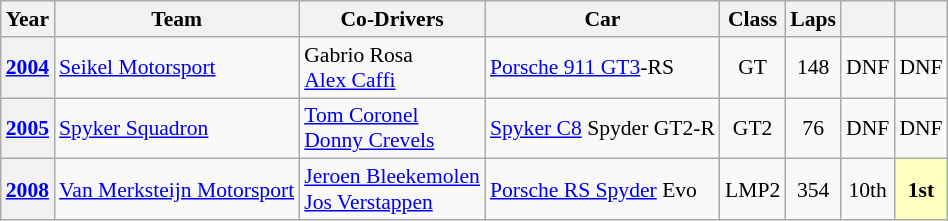<table class="wikitable" style="text-align:center; font-size:90%">
<tr>
<th>Year</th>
<th>Team</th>
<th>Co-Drivers</th>
<th>Car</th>
<th>Class</th>
<th>Laps</th>
<th></th>
<th></th>
</tr>
<tr>
<th><a href='#'>2004</a></th>
<td align="left" nowrap> <a href='#'>Seikel Motorsport</a></td>
<td align="left" nowrap> Gabrio Rosa<br> <a href='#'>Alex Caffi</a></td>
<td align="left" nowrap><a href='#'>Porsche 911 GT3</a>-RS</td>
<td>GT</td>
<td>148</td>
<td>DNF</td>
<td>DNF</td>
</tr>
<tr>
<th><a href='#'>2005</a></th>
<td align="left" nowrap> <a href='#'>Spyker Squadron</a></td>
<td align="left" nowrap> <a href='#'>Tom Coronel</a><br> <a href='#'>Donny Crevels</a></td>
<td align="left" nowrap><a href='#'>Spyker C8</a> Spyder GT2-R</td>
<td>GT2</td>
<td>76</td>
<td>DNF</td>
<td>DNF</td>
</tr>
<tr>
<th><a href='#'>2008</a></th>
<td align="left" nowrap> <a href='#'>Van Merksteijn Motorsport</a></td>
<td align="left" nowrap> <a href='#'>Jeroen Bleekemolen</a><br> <a href='#'>Jos Verstappen</a></td>
<td align="left" nowrap><a href='#'>Porsche RS Spyder</a> Evo</td>
<td>LMP2</td>
<td>354</td>
<td>10th</td>
<td style="background:#FFFFBF;"><strong>1st</strong></td>
</tr>
</table>
